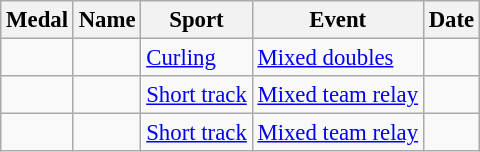<table class="wikitable sortable" style="font-size: 95%">
<tr>
<th>Medal</th>
<th>Name</th>
<th>Sport</th>
<th>Event</th>
<th>Date</th>
</tr>
<tr>
<td></td>
<td></td>
<td><a href='#'>Curling</a></td>
<td><a href='#'>Mixed doubles</a></td>
<td></td>
</tr>
<tr>
<td></td>
<td></td>
<td><a href='#'>Short track</a></td>
<td><a href='#'>Mixed team relay</a></td>
<td></td>
</tr>
<tr>
<td></td>
<td></td>
<td><a href='#'>Short track</a></td>
<td><a href='#'>Mixed team relay</a></td>
<td></td>
</tr>
</table>
